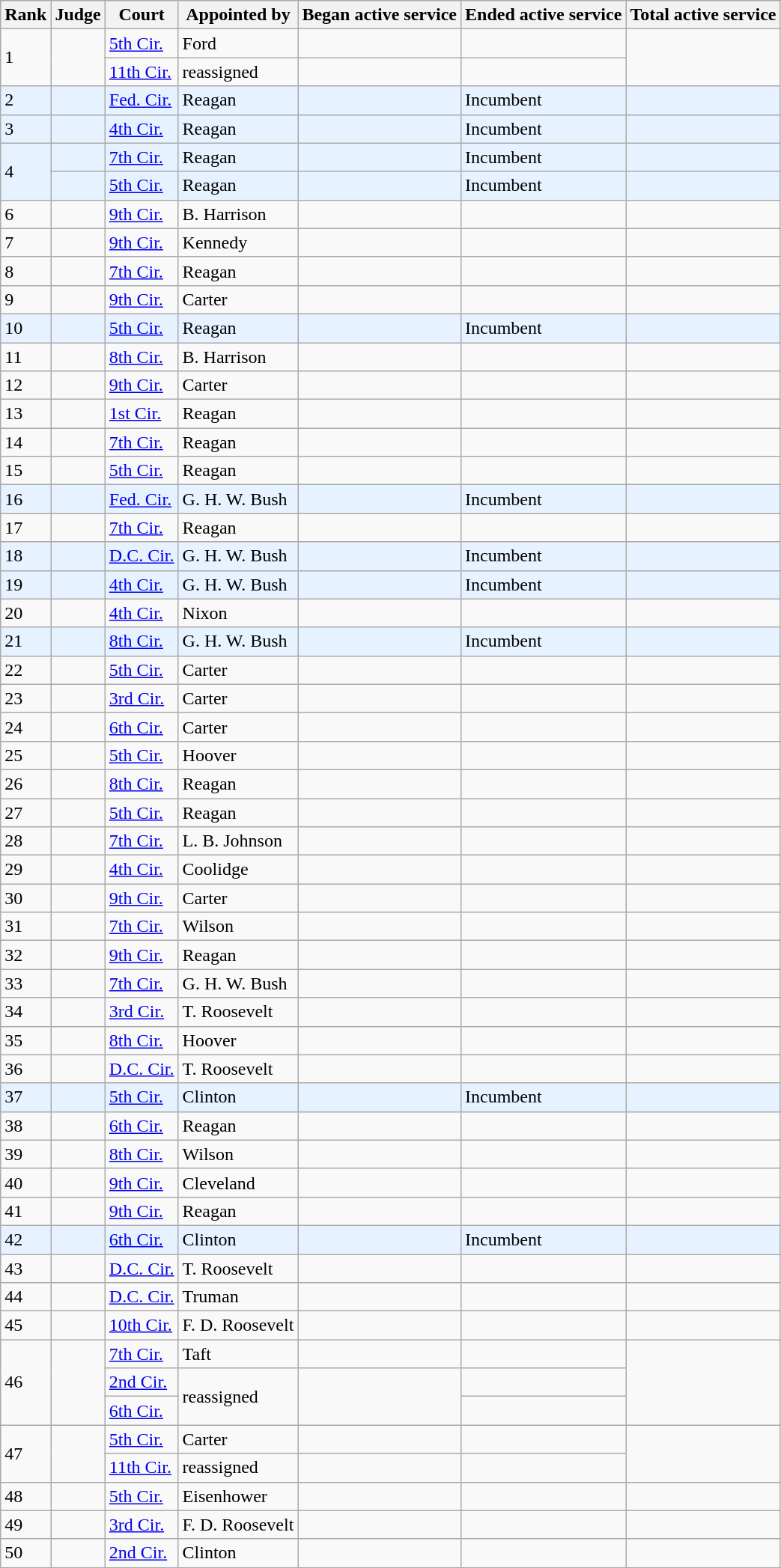<table class="wikitable sortable">
<tr>
<th>Rank</th>
<th>Judge</th>
<th>Court</th>
<th>Appointed by</th>
<th>Began active service</th>
<th>Ended active service</th>
<th>Total active service</th>
</tr>
<tr>
<td rowspan=2>1</td>
<td rowspan=2></td>
<td><a href='#'>5th Cir.</a></td>
<td>Ford</td>
<td></td>
<td></td>
<td rowspan=2></td>
</tr>
<tr>
<td><a href='#'>11th Cir.</a></td>
<td>reassigned</td>
<td></td>
<td></td>
</tr>
<tr bgcolor="E6F2FF">
<td>2</td>
<td></td>
<td><a href='#'>Fed. Cir.</a></td>
<td>Reagan</td>
<td></td>
<td>Incumbent</td>
<td></td>
</tr>
<tr bgcolor="E6F2FF">
<td>3</td>
<td></td>
<td><a href='#'>4th Cir.</a></td>
<td>Reagan</td>
<td></td>
<td>Incumbent</td>
<td></td>
</tr>
<tr bgcolor="E6F2FF">
<td rowspan=2>4</td>
<td></td>
<td><a href='#'>7th Cir.</a></td>
<td>Reagan</td>
<td></td>
<td>Incumbent</td>
<td></td>
</tr>
<tr bgcolor="E6F2FF">
<td></td>
<td><a href='#'>5th Cir.</a></td>
<td>Reagan</td>
<td></td>
<td>Incumbent</td>
<td></td>
</tr>
<tr>
<td>6</td>
<td></td>
<td><a href='#'>9th Cir.</a></td>
<td>B. Harrison</td>
<td></td>
<td></td>
<td></td>
</tr>
<tr>
<td>7</td>
<td></td>
<td><a href='#'>9th Cir.</a></td>
<td>Kennedy</td>
<td></td>
<td></td>
<td></td>
</tr>
<tr>
<td>8</td>
<td></td>
<td><a href='#'>7th Cir.</a></td>
<td>Reagan</td>
<td></td>
<td></td>
<td></td>
</tr>
<tr>
<td>9</td>
<td></td>
<td><a href='#'>9th Cir.</a></td>
<td>Carter</td>
<td></td>
<td></td>
<td></td>
</tr>
<tr bgcolor="E6F2FF">
<td>10</td>
<td></td>
<td><a href='#'>5th Cir.</a></td>
<td>Reagan</td>
<td></td>
<td>Incumbent</td>
<td></td>
</tr>
<tr>
<td>11</td>
<td></td>
<td><a href='#'>8th Cir.</a></td>
<td>B. Harrison</td>
<td></td>
<td></td>
<td></td>
</tr>
<tr>
<td>12</td>
<td></td>
<td><a href='#'>9th Cir.</a></td>
<td>Carter</td>
<td></td>
<td></td>
<td></td>
</tr>
<tr>
<td>13</td>
<td></td>
<td><a href='#'>1st Cir.</a></td>
<td>Reagan</td>
<td></td>
<td></td>
<td></td>
</tr>
<tr>
<td>14</td>
<td></td>
<td><a href='#'>7th Cir.</a></td>
<td>Reagan</td>
<td></td>
<td></td>
<td></td>
</tr>
<tr>
<td>15</td>
<td></td>
<td><a href='#'>5th Cir.</a></td>
<td>Reagan</td>
<td></td>
<td></td>
<td></td>
</tr>
<tr bgcolor="E6F2FF">
<td>16</td>
<td></td>
<td><a href='#'>Fed. Cir.</a></td>
<td>G. H. W. Bush</td>
<td></td>
<td>Incumbent</td>
<td></td>
</tr>
<tr>
<td>17</td>
<td></td>
<td><a href='#'>7th Cir.</a></td>
<td>Reagan</td>
<td></td>
<td></td>
<td></td>
</tr>
<tr bgcolor="E6F2FF">
<td>18</td>
<td></td>
<td><a href='#'>D.C. Cir.</a></td>
<td>G. H. W. Bush</td>
<td></td>
<td>Incumbent</td>
<td></td>
</tr>
<tr bgcolor="E6F2FF">
<td>19</td>
<td></td>
<td><a href='#'>4th Cir.</a></td>
<td>G. H. W. Bush</td>
<td></td>
<td>Incumbent</td>
<td></td>
</tr>
<tr>
<td>20</td>
<td></td>
<td><a href='#'>4th Cir.</a></td>
<td>Nixon</td>
<td></td>
<td></td>
<td></td>
</tr>
<tr bgcolor="E6F2FF">
<td>21</td>
<td></td>
<td><a href='#'>8th Cir.</a></td>
<td>G. H. W. Bush</td>
<td></td>
<td>Incumbent</td>
<td></td>
</tr>
<tr>
<td>22</td>
<td></td>
<td><a href='#'>5th Cir.</a></td>
<td>Carter</td>
<td></td>
<td></td>
<td></td>
</tr>
<tr>
<td>23</td>
<td></td>
<td><a href='#'>3rd Cir.</a></td>
<td>Carter</td>
<td></td>
<td></td>
<td></td>
</tr>
<tr>
<td>24</td>
<td></td>
<td><a href='#'>6th Cir.</a></td>
<td>Carter</td>
<td></td>
<td></td>
<td></td>
</tr>
<tr>
<td>25</td>
<td></td>
<td><a href='#'>5th Cir.</a></td>
<td>Hoover</td>
<td></td>
<td></td>
<td></td>
</tr>
<tr>
<td>26</td>
<td></td>
<td><a href='#'>8th Cir.</a></td>
<td>Reagan</td>
<td></td>
<td></td>
<td></td>
</tr>
<tr>
<td>27</td>
<td></td>
<td><a href='#'>5th Cir.</a></td>
<td>Reagan</td>
<td></td>
<td></td>
<td></td>
</tr>
<tr>
<td>28</td>
<td></td>
<td><a href='#'>7th Cir.</a></td>
<td>L. B. Johnson</td>
<td></td>
<td></td>
<td></td>
</tr>
<tr>
<td>29</td>
<td></td>
<td><a href='#'>4th Cir.</a></td>
<td>Coolidge</td>
<td></td>
<td></td>
<td></td>
</tr>
<tr>
<td>30</td>
<td></td>
<td><a href='#'>9th Cir.</a></td>
<td>Carter</td>
<td></td>
<td></td>
<td></td>
</tr>
<tr>
<td>31</td>
<td></td>
<td><a href='#'>7th Cir.</a></td>
<td>Wilson</td>
<td></td>
<td></td>
<td></td>
</tr>
<tr>
<td>32</td>
<td></td>
<td><a href='#'>9th Cir.</a></td>
<td>Reagan</td>
<td></td>
<td></td>
<td></td>
</tr>
<tr>
<td>33</td>
<td></td>
<td><a href='#'>7th Cir.</a></td>
<td>G. H. W. Bush</td>
<td></td>
<td></td>
<td></td>
</tr>
<tr>
<td>34</td>
<td></td>
<td><a href='#'>3rd Cir.</a></td>
<td>T. Roosevelt</td>
<td></td>
<td></td>
<td></td>
</tr>
<tr>
<td>35</td>
<td></td>
<td><a href='#'>8th Cir.</a></td>
<td>Hoover</td>
<td></td>
<td></td>
<td></td>
</tr>
<tr>
<td>36</td>
<td></td>
<td><a href='#'>D.C. Cir.</a></td>
<td>T. Roosevelt</td>
<td></td>
<td></td>
<td></td>
</tr>
<tr bgcolor="E6F2FF">
<td>37</td>
<td></td>
<td><a href='#'>5th Cir.</a></td>
<td>Clinton</td>
<td></td>
<td>Incumbent</td>
<td></td>
</tr>
<tr>
<td>38</td>
<td></td>
<td><a href='#'>6th Cir.</a></td>
<td>Reagan</td>
<td></td>
<td></td>
<td></td>
</tr>
<tr>
<td>39</td>
<td></td>
<td><a href='#'>8th Cir.</a></td>
<td>Wilson</td>
<td></td>
<td></td>
<td></td>
</tr>
<tr>
<td>40</td>
<td></td>
<td><a href='#'>9th Cir.</a></td>
<td>Cleveland</td>
<td></td>
<td></td>
<td></td>
</tr>
<tr>
<td>41</td>
<td></td>
<td><a href='#'>9th Cir.</a></td>
<td>Reagan</td>
<td></td>
<td></td>
<td></td>
</tr>
<tr bgcolor="E6F2FF">
<td>42</td>
<td></td>
<td><a href='#'>6th Cir.</a></td>
<td>Clinton</td>
<td></td>
<td>Incumbent</td>
<td></td>
</tr>
<tr>
<td>43</td>
<td></td>
<td><a href='#'>D.C. Cir.</a></td>
<td>T. Roosevelt</td>
<td></td>
<td></td>
<td></td>
</tr>
<tr>
<td>44</td>
<td></td>
<td><a href='#'>D.C. Cir.</a></td>
<td>Truman</td>
<td></td>
<td></td>
<td></td>
</tr>
<tr>
<td>45</td>
<td></td>
<td><a href='#'>10th Cir.</a></td>
<td>F. D. Roosevelt</td>
<td></td>
<td></td>
<td></td>
</tr>
<tr>
<td rowspan=3>46</td>
<td rowspan=3></td>
<td><a href='#'>7th Cir.</a></td>
<td>Taft</td>
<td></td>
<td></td>
<td rowspan=3></td>
</tr>
<tr>
<td><a href='#'>2nd Cir.</a></td>
<td rowspan=2>reassigned</td>
<td rowspan=2></td>
<td></td>
</tr>
<tr>
<td><a href='#'>6th Cir.</a></td>
<td></td>
</tr>
<tr>
<td rowspan=2>47</td>
<td rowspan=2></td>
<td><a href='#'>5th Cir.</a></td>
<td>Carter</td>
<td></td>
<td></td>
<td rowspan=2></td>
</tr>
<tr>
<td><a href='#'>11th Cir.</a></td>
<td>reassigned</td>
<td></td>
<td></td>
</tr>
<tr>
<td>48</td>
<td></td>
<td><a href='#'>5th Cir.</a></td>
<td>Eisenhower</td>
<td></td>
<td></td>
<td></td>
</tr>
<tr>
<td>49</td>
<td></td>
<td><a href='#'>3rd Cir.</a></td>
<td>F. D. Roosevelt</td>
<td></td>
<td></td>
<td></td>
</tr>
<tr>
<td>50</td>
<td></td>
<td><a href='#'>2nd Cir.</a></td>
<td>Clinton</td>
<td></td>
<td></td>
<td><br>
</td>
</tr>
</table>
